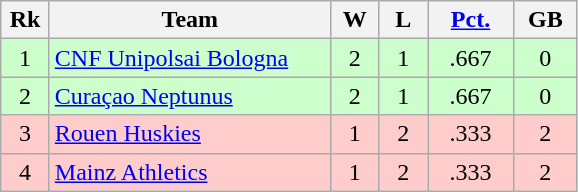<table class="wikitable" style="text-align:center">
<tr>
<th width="25">Rk</th>
<th width="180">Team</th>
<th width="25">W</th>
<th width="25">L</th>
<th width="50"><a href='#'>Pct.</a></th>
<th width="35">GB</th>
</tr>
<tr style="background-color:#ccffcc;">
<td>1</td>
<td style="text-align:left;"> <a href='#'>CNF Unipolsai Bologna</a></td>
<td>2</td>
<td>1</td>
<td>.667</td>
<td>0</td>
</tr>
<tr style="background-color:#ccffcc;">
<td>2</td>
<td style="text-align:left;"> <a href='#'>Curaçao Neptunus</a></td>
<td>2</td>
<td>1</td>
<td>.667</td>
<td>0</td>
</tr>
<tr style="background-color:#ffcccc;">
<td>3</td>
<td style="text-align:left;"> <a href='#'>Rouen Huskies</a></td>
<td>1</td>
<td>2</td>
<td>.333</td>
<td>2</td>
</tr>
<tr style="background-color:#ffcccc;">
<td>4</td>
<td style="text-align:left;"> <a href='#'>Mainz Athletics</a></td>
<td>1</td>
<td>2</td>
<td>.333</td>
<td>2</td>
</tr>
</table>
